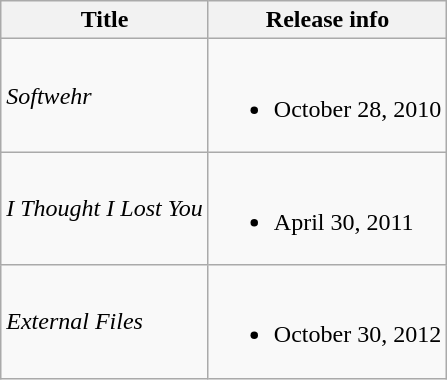<table class="wikitable">
<tr>
<th>Title</th>
<th>Release info</th>
</tr>
<tr>
<td><em>Softwehr</em></td>
<td><br><ul><li>October 28, 2010</li></ul></td>
</tr>
<tr>
<td><em>I Thought I Lost You</em></td>
<td><br><ul><li>April 30, 2011</li></ul></td>
</tr>
<tr>
<td><em>External Files</em></td>
<td><br><ul><li>October 30, 2012</li></ul></td>
</tr>
</table>
